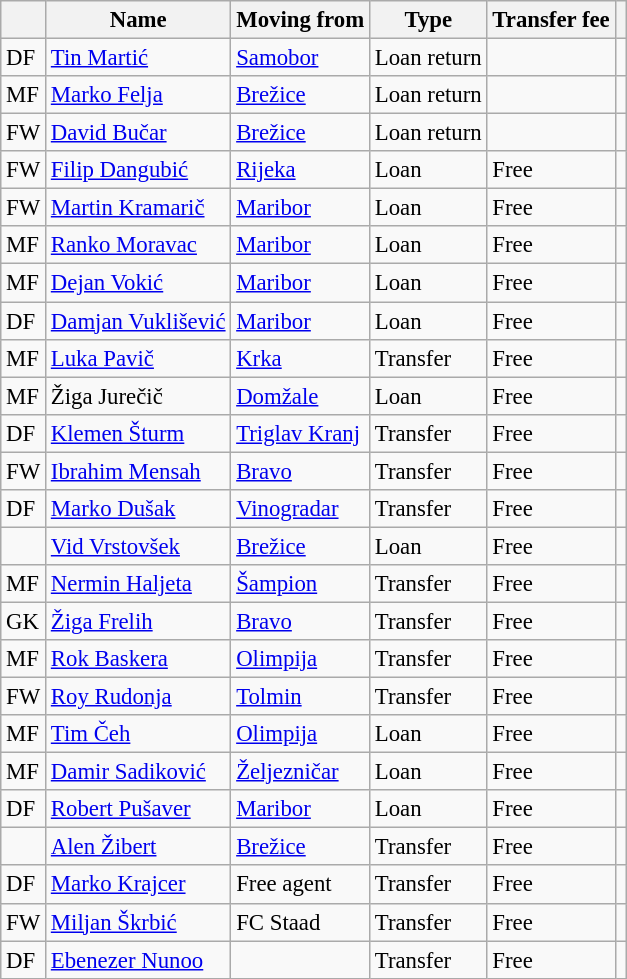<table class="wikitable sortable" style="font-size:95%;">
<tr>
<th></th>
<th>Name</th>
<th>Moving from</th>
<th>Type</th>
<th>Transfer fee</th>
<th></th>
</tr>
<tr>
<td>DF</td>
<td> <a href='#'>Tin Martić</a></td>
<td> <a href='#'>Samobor</a></td>
<td>Loan return</td>
<td></td>
<td></td>
</tr>
<tr>
<td>MF</td>
<td> <a href='#'>Marko Felja</a></td>
<td><a href='#'>Brežice</a></td>
<td>Loan return</td>
<td></td>
<td></td>
</tr>
<tr>
<td>FW</td>
<td> <a href='#'>David Bučar</a></td>
<td><a href='#'>Brežice</a></td>
<td>Loan return</td>
<td></td>
<td></td>
</tr>
<tr>
<td>FW</td>
<td> <a href='#'>Filip Dangubić</a></td>
<td> <a href='#'>Rijeka</a></td>
<td>Loan</td>
<td>Free</td>
<td></td>
</tr>
<tr>
<td>FW</td>
<td> <a href='#'>Martin Kramarič</a></td>
<td><a href='#'>Maribor</a></td>
<td>Loan</td>
<td>Free</td>
<td></td>
</tr>
<tr>
<td>MF</td>
<td> <a href='#'>Ranko Moravac</a></td>
<td><a href='#'>Maribor</a></td>
<td>Loan</td>
<td>Free</td>
<td></td>
</tr>
<tr>
<td>MF</td>
<td> <a href='#'>Dejan Vokić</a></td>
<td><a href='#'>Maribor</a></td>
<td>Loan</td>
<td>Free</td>
<td></td>
</tr>
<tr>
<td>DF</td>
<td> <a href='#'>Damjan Vuklišević</a></td>
<td><a href='#'>Maribor</a></td>
<td>Loan</td>
<td>Free</td>
<td></td>
</tr>
<tr>
<td>MF</td>
<td> <a href='#'>Luka Pavič</a></td>
<td><a href='#'>Krka</a></td>
<td>Transfer</td>
<td>Free</td>
<td></td>
</tr>
<tr>
<td>MF</td>
<td> Žiga Jurečič</td>
<td><a href='#'>Domžale</a></td>
<td>Loan</td>
<td>Free</td>
<td></td>
</tr>
<tr>
<td>DF</td>
<td> <a href='#'>Klemen Šturm</a></td>
<td><a href='#'>Triglav Kranj</a></td>
<td>Transfer</td>
<td>Free</td>
<td></td>
</tr>
<tr>
<td>FW</td>
<td> <a href='#'>Ibrahim Mensah</a></td>
<td><a href='#'>Bravo</a></td>
<td>Transfer</td>
<td>Free</td>
<td></td>
</tr>
<tr>
<td>DF</td>
<td> <a href='#'>Marko Dušak</a></td>
<td> <a href='#'>Vinogradar</a></td>
<td>Transfer</td>
<td>Free</td>
<td></td>
</tr>
<tr>
<td></td>
<td> <a href='#'>Vid Vrstovšek</a></td>
<td><a href='#'>Brežice</a></td>
<td>Loan</td>
<td>Free</td>
<td></td>
</tr>
<tr>
<td>MF</td>
<td> <a href='#'>Nermin Haljeta</a></td>
<td><a href='#'>Šampion</a></td>
<td>Transfer</td>
<td>Free</td>
<td></td>
</tr>
<tr>
<td>GK</td>
<td> <a href='#'>Žiga Frelih</a></td>
<td><a href='#'>Bravo</a></td>
<td>Transfer</td>
<td>Free</td>
<td></td>
</tr>
<tr>
<td>MF</td>
<td> <a href='#'>Rok Baskera</a></td>
<td><a href='#'>Olimpija</a></td>
<td>Transfer</td>
<td>Free</td>
<td></td>
</tr>
<tr>
<td>FW</td>
<td> <a href='#'>Roy Rudonja</a></td>
<td><a href='#'>Tolmin</a></td>
<td>Transfer</td>
<td>Free</td>
<td></td>
</tr>
<tr>
<td>MF</td>
<td> <a href='#'>Tim Čeh</a></td>
<td><a href='#'>Olimpija</a></td>
<td>Loan</td>
<td>Free</td>
<td></td>
</tr>
<tr>
<td>MF</td>
<td> <a href='#'>Damir Sadiković</a></td>
<td> <a href='#'>Željezničar</a></td>
<td>Loan</td>
<td>Free</td>
<td></td>
</tr>
<tr>
<td>DF</td>
<td> <a href='#'>Robert Pušaver</a></td>
<td><a href='#'>Maribor</a></td>
<td>Loan</td>
<td>Free</td>
<td></td>
</tr>
<tr>
<td></td>
<td> <a href='#'>Alen Žibert</a></td>
<td><a href='#'>Brežice</a></td>
<td>Transfer</td>
<td>Free</td>
<td></td>
</tr>
<tr>
<td>DF</td>
<td> <a href='#'>Marko Krajcer</a></td>
<td>Free agent</td>
<td>Transfer</td>
<td>Free</td>
<td></td>
</tr>
<tr>
<td>FW</td>
<td> <a href='#'>Miljan Škrbić</a></td>
<td> FC Staad</td>
<td>Transfer</td>
<td>Free</td>
<td></td>
</tr>
<tr>
<td>DF</td>
<td> <a href='#'>Ebenezer Nunoo</a></td>
<td></td>
<td>Transfer</td>
<td>Free</td>
<td></td>
</tr>
</table>
